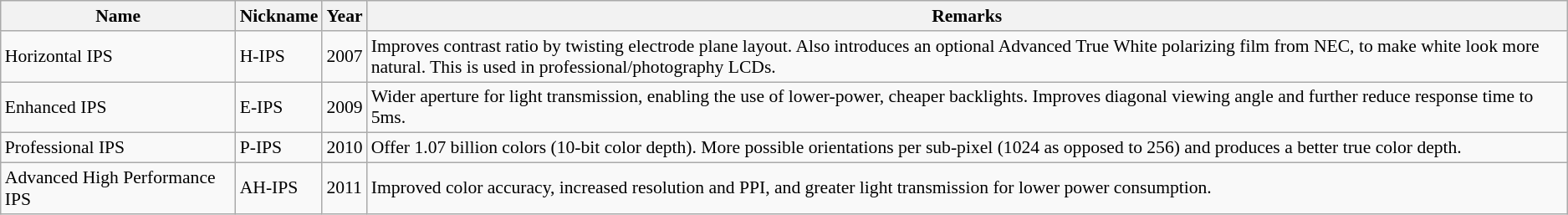<table class="wikitable" style="font-size: 90%; text-align:left;">
<tr>
<th style="width:15%;">Name</th>
<th>Nickname</th>
<th>Year</th>
<th>Remarks</th>
</tr>
<tr>
<td>Horizontal IPS</td>
<td>H-IPS</td>
<td>2007</td>
<td>Improves contrast ratio by twisting electrode plane layout.  Also introduces an optional Advanced True White polarizing film from NEC, to make white look more natural. This is used in professional/photography LCDs.</td>
</tr>
<tr>
<td>Enhanced IPS</td>
<td>E-IPS</td>
<td>2009</td>
<td>Wider aperture for light transmission, enabling the use of lower-power, cheaper backlights.  Improves diagonal viewing angle and further reduce response time to 5ms.</td>
</tr>
<tr>
<td>Professional IPS</td>
<td>P-IPS</td>
<td>2010</td>
<td>Offer 1.07 billion colors (10-bit color depth). More possible orientations per sub-pixel (1024 as opposed to 256) and produces a better true color depth.</td>
</tr>
<tr>
<td>Advanced High Performance IPS</td>
<td>AH-IPS</td>
<td>2011</td>
<td>Improved color accuracy, increased resolution and PPI, and greater light transmission for lower power consumption.</td>
</tr>
</table>
